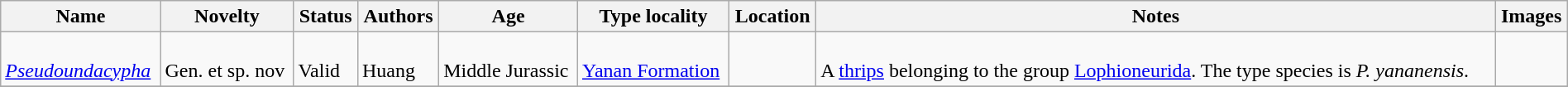<table class="wikitable sortable" align="center" width="100%">
<tr>
<th>Name</th>
<th>Novelty</th>
<th>Status</th>
<th>Authors</th>
<th>Age</th>
<th>Type locality</th>
<th>Location</th>
<th>Notes</th>
<th>Images</th>
</tr>
<tr>
<td><br><em><a href='#'>Pseudoundacypha</a></em></td>
<td><br>Gen. et sp. nov</td>
<td><br>Valid</td>
<td><br>Huang</td>
<td><br>Middle Jurassic</td>
<td><br><a href='#'>Yanan Formation</a></td>
<td><br></td>
<td><br>A <a href='#'>thrips</a> belonging to the group <a href='#'>Lophioneurida</a>. The type species is <em>P. yananensis</em>.</td>
<td></td>
</tr>
<tr>
</tr>
</table>
